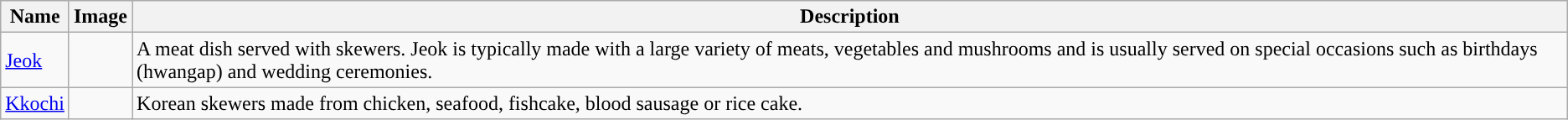<table class="wikitable">
<tr>
<th>Name</th>
<th class="unsortable">Image</th>
<th>Description</th>
</tr>
<tr>
<td><a href='#'>Jeok</a></td>
<td></td>
<td>A meat dish served with skewers. Jeok is typically made with a large variety of meats, vegetables and mushrooms and is usually served on special occasions such as birthdays (hwangap) and wedding ceremonies.</td>
</tr>
<tr>
<td><a href='#'>Kkochi</a></td>
<td></td>
<td>Korean skewers made from chicken, seafood, fishcake, blood sausage or rice cake.</td>
</tr>
</table>
